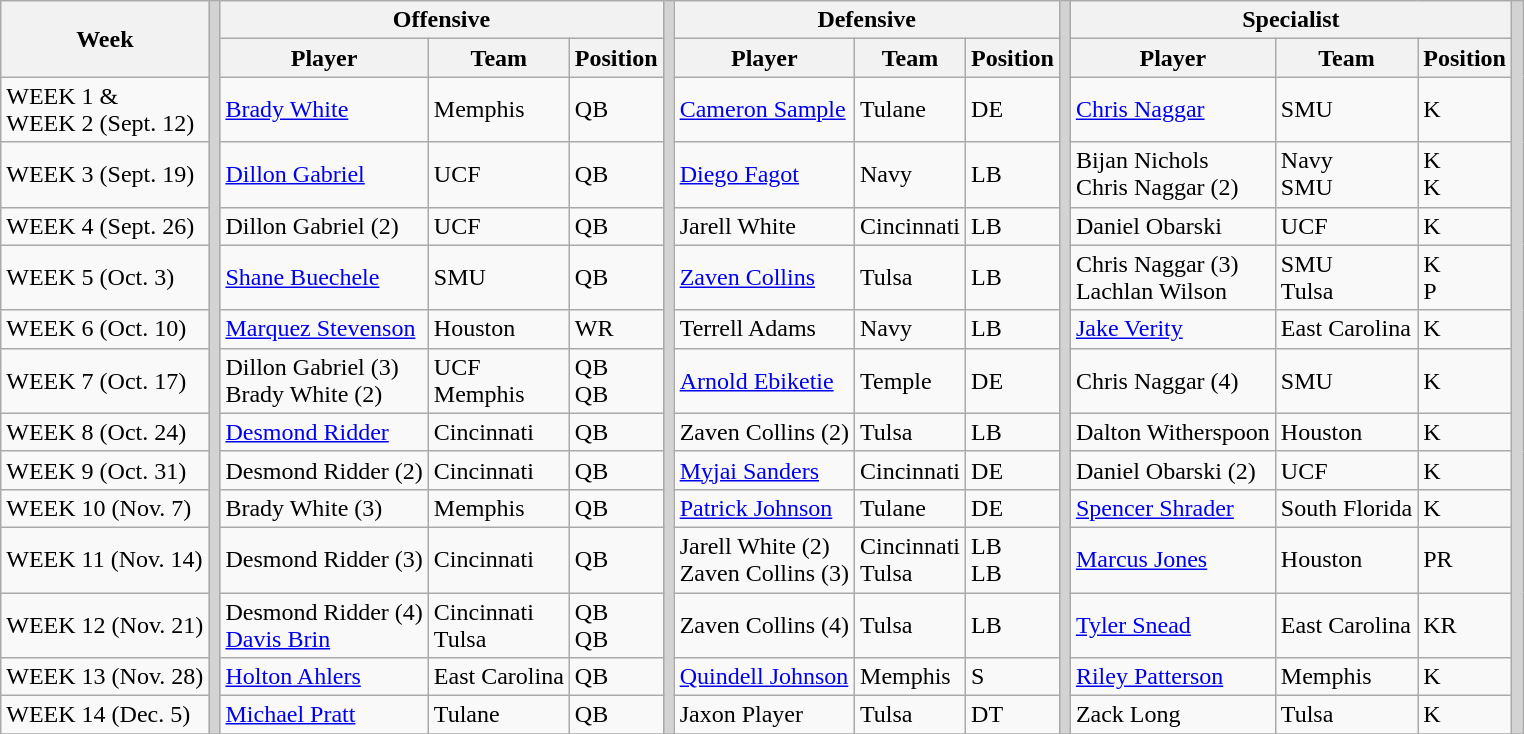<table class="wikitable" border="1">
<tr>
<th rowspan="2">Week</th>
<th rowSpan="15" style="background-color:lightgrey;"></th>
<th colspan="3">Offensive</th>
<th rowSpan="15" style="background-color:lightgrey;"></th>
<th colspan="3">Defensive</th>
<th rowSpan="15" style="background-color:lightgrey;"></th>
<th colspan="3">Specialist</th>
<th rowSpan="15" style="background-color:lightgrey;"></th>
</tr>
<tr>
<th>Player</th>
<th>Team</th>
<th>Position</th>
<th>Player</th>
<th>Team</th>
<th>Position</th>
<th>Player</th>
<th>Team</th>
<th>Position</th>
</tr>
<tr>
<td>WEEK 1 &<br> WEEK 2 (Sept. 12)</td>
<td><a href='#'>Brady White</a></td>
<td>Memphis</td>
<td>QB</td>
<td><a href='#'>Cameron Sample</a></td>
<td>Tulane</td>
<td>DE</td>
<td><a href='#'>Chris Naggar</a></td>
<td>SMU</td>
<td>K</td>
</tr>
<tr>
<td>WEEK 3 (Sept. 19)</td>
<td><a href='#'>Dillon Gabriel</a></td>
<td>UCF</td>
<td>QB</td>
<td><a href='#'>Diego Fagot</a></td>
<td>Navy</td>
<td>LB</td>
<td>Bijan Nichols <br> Chris Naggar (2)</td>
<td>Navy <br> SMU</td>
<td>K <br> K</td>
</tr>
<tr>
<td>WEEK 4 (Sept. 26)</td>
<td>Dillon Gabriel (2)</td>
<td>UCF</td>
<td>QB</td>
<td>Jarell White</td>
<td>Cincinnati</td>
<td>LB</td>
<td>Daniel Obarski</td>
<td>UCF</td>
<td>K</td>
</tr>
<tr>
<td>WEEK 5 (Oct. 3)</td>
<td><a href='#'>Shane Buechele</a></td>
<td>SMU</td>
<td>QB</td>
<td><a href='#'>Zaven Collins</a></td>
<td>Tulsa</td>
<td>LB</td>
<td>Chris Naggar (3) <br> Lachlan Wilson</td>
<td>SMU <br> Tulsa</td>
<td>K <br> P</td>
</tr>
<tr>
<td>WEEK 6 (Oct. 10)</td>
<td><a href='#'>Marquez Stevenson</a></td>
<td>Houston</td>
<td>WR</td>
<td>Terrell Adams</td>
<td>Navy</td>
<td>LB</td>
<td><a href='#'>Jake Verity</a></td>
<td>East Carolina</td>
<td>K</td>
</tr>
<tr>
<td>WEEK 7 (Oct. 17)</td>
<td>Dillon Gabriel (3) <br> Brady White (2)</td>
<td>UCF <br> Memphis</td>
<td>QB <br> QB</td>
<td><a href='#'>Arnold Ebiketie</a></td>
<td>Temple</td>
<td>DE</td>
<td>Chris Naggar (4)</td>
<td>SMU</td>
<td>K</td>
</tr>
<tr>
<td>WEEK 8 (Oct. 24)</td>
<td><a href='#'>Desmond Ridder</a></td>
<td>Cincinnati</td>
<td>QB</td>
<td>Zaven Collins (2)</td>
<td>Tulsa</td>
<td>LB</td>
<td>Dalton Witherspoon</td>
<td>Houston</td>
<td>K</td>
</tr>
<tr>
<td>WEEK 9 (Oct. 31)</td>
<td>Desmond Ridder (2)</td>
<td>Cincinnati</td>
<td>QB</td>
<td><a href='#'>Myjai Sanders</a></td>
<td>Cincinnati</td>
<td>DE</td>
<td>Daniel Obarski (2)</td>
<td>UCF</td>
<td>K</td>
</tr>
<tr>
<td>WEEK 10 (Nov. 7)</td>
<td>Brady White (3)</td>
<td>Memphis</td>
<td>QB</td>
<td><a href='#'>Patrick Johnson</a></td>
<td>Tulane</td>
<td>DE</td>
<td><a href='#'>Spencer Shrader</a></td>
<td>South Florida</td>
<td>K</td>
</tr>
<tr>
<td>WEEK 11 (Nov. 14)</td>
<td>Desmond Ridder (3)</td>
<td>Cincinnati</td>
<td>QB</td>
<td>Jarell White (2) <br> Zaven Collins (3)</td>
<td>Cincinnati <br> Tulsa</td>
<td>LB <br> LB</td>
<td><a href='#'>Marcus Jones</a></td>
<td>Houston</td>
<td>PR</td>
</tr>
<tr>
<td>WEEK 12 (Nov. 21)</td>
<td>Desmond Ridder (4) <br> <a href='#'>Davis Brin</a></td>
<td>Cincinnati <br> Tulsa</td>
<td>QB <br> QB</td>
<td>Zaven Collins (4)</td>
<td>Tulsa</td>
<td>LB</td>
<td><a href='#'>Tyler Snead</a></td>
<td>East Carolina</td>
<td>KR</td>
</tr>
<tr>
<td>WEEK 13 (Nov. 28)</td>
<td><a href='#'>Holton Ahlers</a></td>
<td>East Carolina</td>
<td>QB</td>
<td><a href='#'>Quindell Johnson</a></td>
<td>Memphis</td>
<td>S</td>
<td><a href='#'>Riley Patterson</a></td>
<td>Memphis</td>
<td>K</td>
</tr>
<tr>
<td>WEEK 14 (Dec. 5)</td>
<td><a href='#'>Michael Pratt</a></td>
<td>Tulane</td>
<td>QB</td>
<td>Jaxon Player</td>
<td>Tulsa</td>
<td>DT</td>
<td>Zack Long</td>
<td>Tulsa</td>
<td>K</td>
</tr>
<tr>
</tr>
</table>
